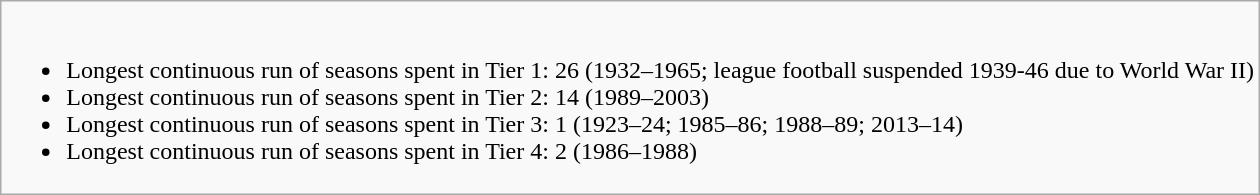<table class="wikitable">
<tr>
<td><br><ul><li>Longest continuous run of seasons spent in Tier 1: 26 (1932–1965; league football suspended 1939-46 due to World War II)</li><li>Longest continuous run of seasons spent in Tier 2: 14 (1989–2003)</li><li>Longest continuous run of seasons spent in Tier 3: 1 (1923–24; 1985–86; 1988–89; 2013–14)</li><li>Longest continuous run of seasons spent in Tier 4: 2 (1986–1988)</li></ul></td>
</tr>
</table>
